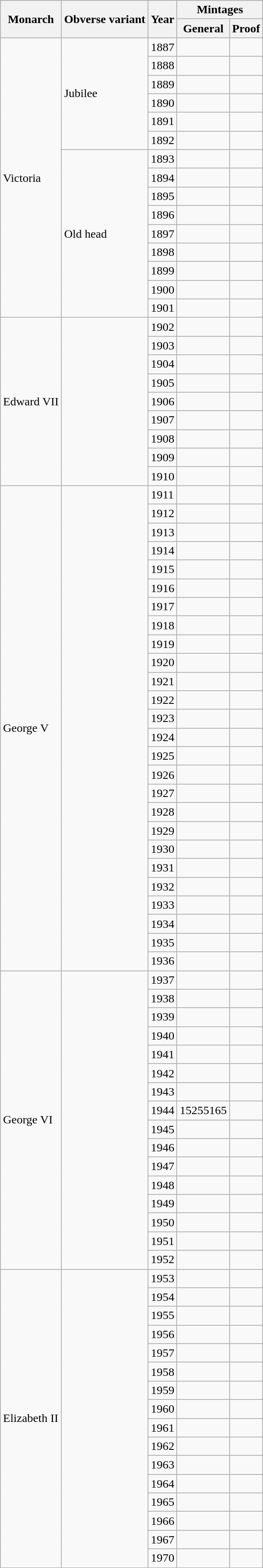<table class="wikitable">
<tr>
<th rowspan="2" scope="col">Monarch</th>
<th rowspan="2" scope="col">Obverse variant</th>
<th rowspan="2" scope="col">Year</th>
<th colspan="2" scope="colgroup">Mintages</th>
</tr>
<tr>
<th scope="col">General</th>
<th scope="col">Proof</th>
</tr>
<tr>
<td rowspan="15">Victoria</td>
<td rowspan="6">Jubilee</td>
<td>1887</td>
<td style="text-align:right;"></td>
<td style="text-align:right;"></td>
</tr>
<tr>
<td>1888</td>
<td style="text-align:right;"></td>
<td></td>
</tr>
<tr>
<td>1889</td>
<td style="text-align:right;"></td>
<td></td>
</tr>
<tr>
<td>1890</td>
<td style="text-align:right;"></td>
<td></td>
</tr>
<tr>
<td>1891</td>
<td style="text-align:right;"></td>
<td></td>
</tr>
<tr>
<td>1892</td>
<td style="text-align:right;"></td>
<td></td>
</tr>
<tr>
<td rowspan="9">Old head</td>
<td>1893</td>
<td style="text-align:right;"></td>
<td style="text-align:right;"></td>
</tr>
<tr>
<td>1894</td>
<td style="text-align:right;"></td>
<td></td>
</tr>
<tr>
<td>1895</td>
<td style="text-align:right;"></td>
<td></td>
</tr>
<tr>
<td>1896</td>
<td style="text-align:right;"></td>
<td></td>
</tr>
<tr>
<td>1897</td>
<td style="text-align:right;"></td>
<td></td>
</tr>
<tr>
<td>1898</td>
<td style="text-align:right;"></td>
<td></td>
</tr>
<tr>
<td>1899</td>
<td style="text-align:right;"></td>
<td></td>
</tr>
<tr>
<td>1900</td>
<td style="text-align:right;"></td>
<td></td>
</tr>
<tr>
<td>1901</td>
<td style="text-align:right;"></td>
<td></td>
</tr>
<tr>
<td rowspan="9">Edward VII</td>
<td rowspan="9"></td>
<td>1902</td>
<td style="text-align:right;"></td>
<td style="text-align:right;"></td>
</tr>
<tr>
<td>1903</td>
<td style="text-align:right;"></td>
<td></td>
</tr>
<tr>
<td>1904</td>
<td style="text-align:right;"></td>
<td></td>
</tr>
<tr>
<td>1905</td>
<td style="text-align:right;"></td>
<td></td>
</tr>
<tr>
<td>1906</td>
<td style="text-align:right;"></td>
<td></td>
</tr>
<tr>
<td>1907</td>
<td style="text-align:right;"></td>
<td></td>
</tr>
<tr>
<td>1908</td>
<td style="text-align:right;"></td>
<td></td>
</tr>
<tr>
<td>1909</td>
<td style="text-align:right;"></td>
<td></td>
</tr>
<tr>
<td>1910</td>
<td style="text-align:right;"></td>
<td></td>
</tr>
<tr>
<td rowspan="26">George V</td>
<td rowspan="26"></td>
<td>1911</td>
<td style="text-align:right;"></td>
<td style="text-align:right;"></td>
</tr>
<tr>
<td>1912</td>
<td style="text-align:right;"></td>
<td></td>
</tr>
<tr>
<td>1913</td>
<td style="text-align:right;"></td>
<td></td>
</tr>
<tr>
<td>1914</td>
<td style="text-align:right;"></td>
<td></td>
</tr>
<tr>
<td>1915</td>
<td style="text-align:right;"></td>
<td></td>
</tr>
<tr>
<td>1916</td>
<td style="text-align:right;"></td>
<td></td>
</tr>
<tr>
<td>1917</td>
<td style="text-align:right;"></td>
<td></td>
</tr>
<tr>
<td>1918</td>
<td style="text-align:right;"></td>
<td></td>
</tr>
<tr>
<td>1919</td>
<td style="text-align:right;"></td>
<td></td>
</tr>
<tr>
<td>1920</td>
<td style="text-align:right;"></td>
<td></td>
</tr>
<tr>
<td>1921</td>
<td style="text-align:right;"></td>
<td></td>
</tr>
<tr>
<td>1922</td>
<td style="text-align:right;"></td>
<td></td>
</tr>
<tr>
<td>1923</td>
<td style="text-align:right;"></td>
<td></td>
</tr>
<tr>
<td>1924</td>
<td style="text-align:right;"></td>
<td></td>
</tr>
<tr>
<td>1925</td>
<td style="text-align:right;"></td>
<td></td>
</tr>
<tr>
<td>1926</td>
<td style="text-align:right;"></td>
<td></td>
</tr>
<tr>
<td>1927</td>
<td style="text-align:right;"></td>
<td style="text-align:right;"></td>
</tr>
<tr>
<td>1928</td>
<td style="text-align:right;"></td>
<td></td>
</tr>
<tr>
<td>1929</td>
<td style="text-align:right;"></td>
<td></td>
</tr>
<tr>
<td>1930</td>
<td style="text-align:right;"></td>
<td></td>
</tr>
<tr>
<td>1931</td>
<td style="text-align:right;"></td>
<td></td>
</tr>
<tr>
<td>1932</td>
<td style="text-align:right;"></td>
<td></td>
</tr>
<tr>
<td>1933</td>
<td style="text-align:right;"></td>
<td></td>
</tr>
<tr>
<td>1934</td>
<td style="text-align:right;"></td>
<td></td>
</tr>
<tr>
<td>1935</td>
<td style="text-align:right;"></td>
<td></td>
</tr>
<tr>
<td>1936</td>
<td style="text-align:right;"></td>
<td></td>
</tr>
<tr>
<td rowspan="16">George VI</td>
<td rowspan="16"></td>
<td>1937</td>
<td style="text-align:right;"></td>
<td style="text-align:right;"></td>
</tr>
<tr>
<td>1938</td>
<td style="text-align:right;"></td>
<td></td>
</tr>
<tr>
<td>1939</td>
<td style="text-align:right;"></td>
<td></td>
</tr>
<tr>
<td>1940</td>
<td style="text-align:right;"></td>
<td></td>
</tr>
<tr>
<td>1941</td>
<td style="text-align:right;"></td>
<td></td>
</tr>
<tr>
<td>1942</td>
<td style="text-align:right;"></td>
<td></td>
</tr>
<tr>
<td>1943</td>
<td style="text-align:right;"></td>
<td></td>
</tr>
<tr>
<td>1944</td>
<td>15255165</td>
<td></td>
</tr>
<tr>
<td>1945</td>
<td style="text-align:right;"></td>
<td></td>
</tr>
<tr>
<td>1946</td>
<td style="text-align:right;"></td>
<td></td>
</tr>
<tr>
<td>1947</td>
<td style="text-align:right;"></td>
<td></td>
</tr>
<tr>
<td>1948</td>
<td style="text-align:right;"></td>
<td></td>
</tr>
<tr>
<td>1949</td>
<td style="text-align:right;"></td>
<td></td>
</tr>
<tr>
<td>1950</td>
<td style="text-align:right;"></td>
<td style="text-align:right;"></td>
</tr>
<tr>
<td>1951</td>
<td style="text-align:right;"></td>
<td style="text-align:right;"></td>
</tr>
<tr>
<td>1952</td>
<td style="text-align:right;"></td>
<td></td>
</tr>
<tr>
<td rowspan="16">Elizabeth II</td>
<td rowspan="16"></td>
<td>1953</td>
<td style="text-align:right;"></td>
<td style="text-align:right;"></td>
</tr>
<tr>
<td>1954</td>
<td style="text-align:right;"></td>
<td></td>
</tr>
<tr>
<td>1955</td>
<td style="text-align:right;"></td>
<td></td>
</tr>
<tr>
<td>1956</td>
<td style="text-align:right;"></td>
<td></td>
</tr>
<tr>
<td>1957</td>
<td style="text-align:right;"></td>
<td></td>
</tr>
<tr>
<td>1958</td>
<td style="text-align:right;"></td>
<td></td>
</tr>
<tr>
<td>1959</td>
<td style="text-align:right;"></td>
<td></td>
</tr>
<tr>
<td>1960</td>
<td style="text-align:right;"></td>
<td></td>
</tr>
<tr>
<td>1961</td>
<td style="text-align:right;"></td>
<td></td>
</tr>
<tr>
<td>1962</td>
<td style="text-align:right;"></td>
<td></td>
</tr>
<tr>
<td>1963</td>
<td style="text-align:right;"></td>
<td></td>
</tr>
<tr>
<td>1964</td>
<td style="text-align:right;"></td>
<td></td>
</tr>
<tr>
<td>1965</td>
<td style="text-align:right;"></td>
<td></td>
</tr>
<tr>
<td>1966</td>
<td style="text-align:right;"></td>
<td></td>
</tr>
<tr>
<td>1967</td>
<td style="text-align:right;"></td>
<td></td>
</tr>
<tr>
<td>1970</td>
<td style="text-align:right;"></td>
<td style="text-align:right;"></td>
</tr>
</table>
